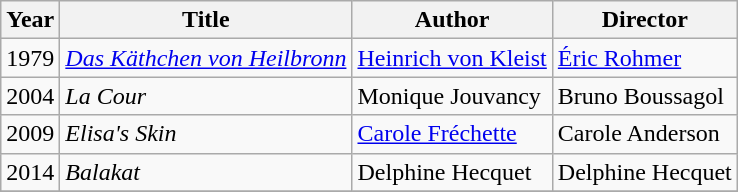<table class="wikitable">
<tr>
<th>Year</th>
<th>Title</th>
<th>Author</th>
<th>Director</th>
</tr>
<tr>
<td>1979</td>
<td><em><a href='#'>Das Käthchen von Heilbronn</a></em></td>
<td><a href='#'>Heinrich von Kleist</a></td>
<td><a href='#'>Éric Rohmer</a></td>
</tr>
<tr>
<td>2004</td>
<td><em>La Cour</em></td>
<td>Monique Jouvancy</td>
<td>Bruno Boussagol</td>
</tr>
<tr>
<td>2009</td>
<td><em>Elisa's Skin</em></td>
<td><a href='#'>Carole Fréchette</a></td>
<td>Carole Anderson</td>
</tr>
<tr>
<td>2014</td>
<td><em>Balakat</em></td>
<td>Delphine Hecquet</td>
<td>Delphine Hecquet</td>
</tr>
<tr>
</tr>
</table>
